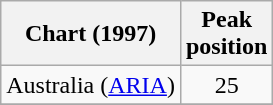<table class="wikitable">
<tr>
<th>Chart (1997)</th>
<th>Peak<br>position</th>
</tr>
<tr>
<td>Australia (<a href='#'>ARIA</a>)</td>
<td align="center">25</td>
</tr>
<tr>
</tr>
</table>
